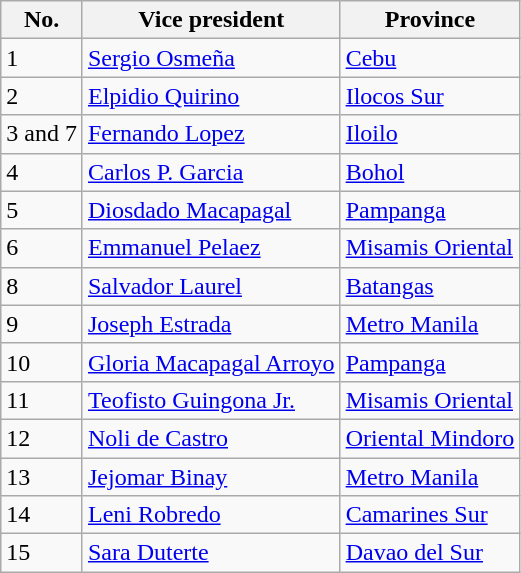<table class="wikitable sortable">
<tr>
<th><abbr>No.</abbr></th>
<th>Vice president</th>
<th>Province</th>
</tr>
<tr>
<td>1</td>
<td><a href='#'>Sergio Osmeña</a></td>
<td><a href='#'>Cebu</a></td>
</tr>
<tr>
<td>2</td>
<td><a href='#'>Elpidio Quirino</a></td>
<td><a href='#'>Ilocos Sur</a></td>
</tr>
<tr>
<td>3 and 7</td>
<td><a href='#'>Fernando Lopez</a></td>
<td><a href='#'>Iloilo</a></td>
</tr>
<tr>
<td>4</td>
<td><a href='#'>Carlos P. Garcia</a></td>
<td><a href='#'>Bohol</a></td>
</tr>
<tr>
<td>5</td>
<td><a href='#'>Diosdado Macapagal</a></td>
<td><a href='#'>Pampanga</a></td>
</tr>
<tr>
<td>6</td>
<td><a href='#'>Emmanuel Pelaez</a></td>
<td><a href='#'>Misamis Oriental</a></td>
</tr>
<tr>
<td>8</td>
<td><a href='#'>Salvador Laurel</a></td>
<td><a href='#'>Batangas</a></td>
</tr>
<tr>
<td>9</td>
<td><a href='#'>Joseph Estrada</a></td>
<td><a href='#'>Metro Manila</a></td>
</tr>
<tr>
<td>10</td>
<td><a href='#'>Gloria Macapagal Arroyo</a></td>
<td><a href='#'>Pampanga</a></td>
</tr>
<tr>
<td>11</td>
<td><a href='#'>Teofisto Guingona Jr.</a></td>
<td><a href='#'>Misamis Oriental</a></td>
</tr>
<tr>
<td>12</td>
<td><a href='#'>Noli de Castro</a></td>
<td><a href='#'>Oriental Mindoro</a></td>
</tr>
<tr>
<td>13</td>
<td><a href='#'>Jejomar Binay</a></td>
<td><a href='#'>Metro Manila</a></td>
</tr>
<tr>
<td>14</td>
<td><a href='#'>Leni Robredo</a></td>
<td><a href='#'>Camarines Sur</a></td>
</tr>
<tr>
<td>15</td>
<td><a href='#'>Sara Duterte</a></td>
<td><a href='#'>Davao del Sur</a></td>
</tr>
</table>
